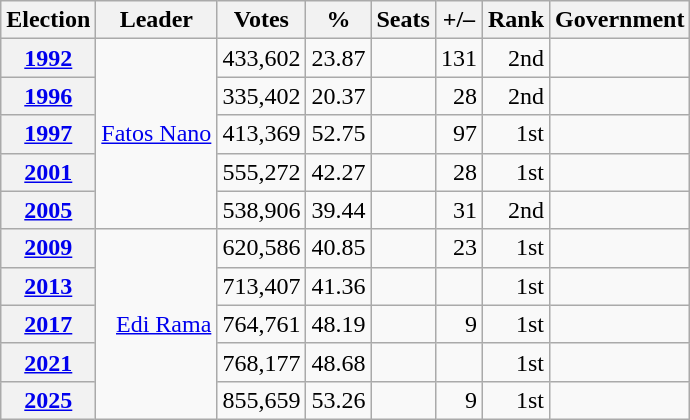<table class="wikitable" style="text-align:right;">
<tr>
<th>Election</th>
<th>Leader</th>
<th>Votes</th>
<th>%</th>
<th>Seats</th>
<th>+/–</th>
<th>Rank</th>
<th>Government</th>
</tr>
<tr>
<th><a href='#'>1992</a></th>
<td rowspan="5"><a href='#'>Fatos Nano</a></td>
<td>433,602</td>
<td>23.87</td>
<td></td>
<td> 131</td>
<td> 2nd</td>
<td></td>
</tr>
<tr>
<th><a href='#'>1996</a></th>
<td>335,402</td>
<td>20.37</td>
<td></td>
<td> 28</td>
<td> 2nd</td>
<td></td>
</tr>
<tr>
<th><a href='#'>1997</a></th>
<td>413,369</td>
<td>52.75</td>
<td></td>
<td> 97</td>
<td> 1st</td>
<td></td>
</tr>
<tr>
<th><a href='#'>2001</a></th>
<td>555,272</td>
<td>42.27</td>
<td></td>
<td> 28</td>
<td> 1st</td>
<td></td>
</tr>
<tr>
<th><a href='#'>2005</a></th>
<td>538,906</td>
<td>39.44</td>
<td></td>
<td> 31</td>
<td> 2nd</td>
<td></td>
</tr>
<tr>
<th><a href='#'>2009</a></th>
<td rowspan="5"><a href='#'>Edi Rama</a></td>
<td>620,586</td>
<td>40.85</td>
<td></td>
<td> 23</td>
<td> 1st</td>
<td></td>
</tr>
<tr>
<th><a href='#'>2013</a></th>
<td>713,407</td>
<td>41.36</td>
<td></td>
<td></td>
<td>  1st</td>
<td></td>
</tr>
<tr>
<th><a href='#'>2017</a></th>
<td>764,761</td>
<td>48.19</td>
<td></td>
<td> 9</td>
<td>  1st</td>
<td></td>
</tr>
<tr>
<th><a href='#'>2021</a></th>
<td>768,177</td>
<td>48.68</td>
<td></td>
<td></td>
<td>  1st</td>
<td></td>
</tr>
<tr>
<th><a href='#'>2025</a></th>
<td>855,659</td>
<td>53.26</td>
<td></td>
<td> 9</td>
<td>  1st</td>
<td></td>
</tr>
</table>
